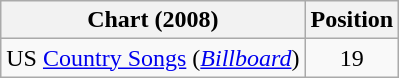<table class="wikitable">
<tr>
<th scope="col">Chart (2008)</th>
<th scope="col">Position</th>
</tr>
<tr>
<td>US <a href='#'>Country Songs</a> (<em><a href='#'>Billboard</a></em>)</td>
<td align="center">19</td>
</tr>
</table>
